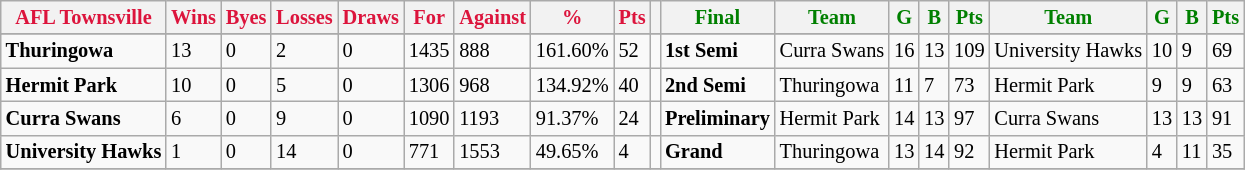<table class="wikitable" style="font-size: 85%; text-align: left">
<tr>
<th style="color:crimson">AFL Townsville</th>
<th style="color:crimson">Wins</th>
<th style="color:crimson">Byes</th>
<th style="color:crimson">Losses</th>
<th style="color:crimson">Draws</th>
<th style="color:crimson">For</th>
<th style="color:crimson">Against</th>
<th style="color:crimson">%</th>
<th style="color:crimson">Pts</th>
<th></th>
<th style="color:green">Final</th>
<th style="color:green">Team</th>
<th style="color:green">G</th>
<th style="color:green">B</th>
<th style="color:green">Pts</th>
<th style="color:green">Team</th>
<th style="color:green">G</th>
<th style="color:green">B</th>
<th style="color:green">Pts</th>
</tr>
<tr>
</tr>
<tr>
</tr>
<tr>
<td><strong>	Thuringowa	</strong></td>
<td>13</td>
<td>0</td>
<td>2</td>
<td>0</td>
<td>1435</td>
<td>888</td>
<td>161.60%</td>
<td>52</td>
<td></td>
<td><strong>1st Semi</strong></td>
<td>Curra Swans</td>
<td>16</td>
<td>13</td>
<td>109</td>
<td>University Hawks</td>
<td>10</td>
<td>9</td>
<td>69</td>
</tr>
<tr>
<td><strong>	Hermit Park	</strong></td>
<td>10</td>
<td>0</td>
<td>5</td>
<td>0</td>
<td>1306</td>
<td>968</td>
<td>134.92%</td>
<td>40</td>
<td></td>
<td><strong>2nd Semi</strong></td>
<td>Thuringowa</td>
<td>11</td>
<td>7</td>
<td>73</td>
<td>Hermit Park</td>
<td>9</td>
<td>9</td>
<td>63</td>
</tr>
<tr>
<td><strong>	Curra Swans	</strong></td>
<td>6</td>
<td>0</td>
<td>9</td>
<td>0</td>
<td>1090</td>
<td>1193</td>
<td>91.37%</td>
<td>24</td>
<td></td>
<td><strong>Preliminary</strong></td>
<td>Hermit Park</td>
<td>14</td>
<td>13</td>
<td>97</td>
<td>Curra Swans</td>
<td>13</td>
<td>13</td>
<td>91</td>
</tr>
<tr>
<td><strong>	University Hawks	</strong></td>
<td>1</td>
<td>0</td>
<td>14</td>
<td>0</td>
<td>771</td>
<td>1553</td>
<td>49.65%</td>
<td>4</td>
<td></td>
<td><strong>Grand</strong></td>
<td>Thuringowa</td>
<td>13</td>
<td>14</td>
<td>92</td>
<td>Hermit Park</td>
<td>4</td>
<td>11</td>
<td>35</td>
</tr>
<tr>
</tr>
</table>
